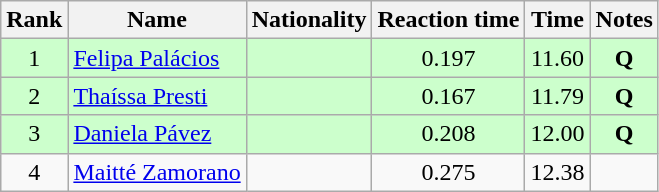<table class="wikitable sortable" style="text-align:center">
<tr>
<th>Rank</th>
<th>Name</th>
<th>Nationality</th>
<th>Reaction time</th>
<th>Time</th>
<th>Notes</th>
</tr>
<tr bgcolor=ccffcc>
<td>1</td>
<td align=left><a href='#'>Felipa Palácios</a></td>
<td align=left></td>
<td>0.197</td>
<td>11.60</td>
<td><strong>Q</strong></td>
</tr>
<tr bgcolor=ccffcc>
<td>2</td>
<td align=left><a href='#'>Thaíssa Presti</a></td>
<td align=left></td>
<td>0.167</td>
<td>11.79</td>
<td><strong>Q</strong></td>
</tr>
<tr bgcolor=ccffcc>
<td>3</td>
<td align=left><a href='#'>Daniela Pávez</a></td>
<td align=left></td>
<td>0.208</td>
<td>12.00</td>
<td><strong>Q</strong></td>
</tr>
<tr>
<td>4</td>
<td align=left><a href='#'>Maitté Zamorano</a></td>
<td align=left></td>
<td>0.275</td>
<td>12.38</td>
<td></td>
</tr>
</table>
